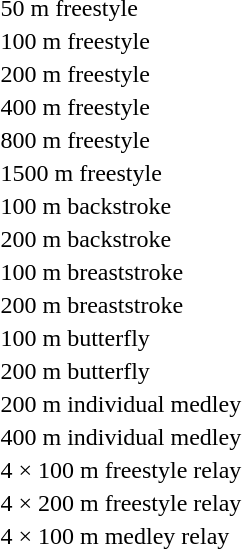<table>
<tr>
<td>50 m freestyle</td>
<td></td>
<td></td>
<td></td>
</tr>
<tr>
<td>100 m freestyle</td>
<td></td>
<td></td>
<td></td>
</tr>
<tr>
<td>200 m freestyle</td>
<td></td>
<td></td>
<td></td>
</tr>
<tr>
<td>400 m freestyle</td>
<td></td>
<td></td>
<td></td>
</tr>
<tr>
<td>800 m freestyle</td>
<td></td>
<td></td>
<td></td>
</tr>
<tr>
<td>1500 m freestyle</td>
<td></td>
<td></td>
<td></td>
</tr>
<tr>
<td>100 m backstroke</td>
<td></td>
<td></td>
<td></td>
</tr>
<tr>
<td>200 m backstroke</td>
<td></td>
<td></td>
<td></td>
</tr>
<tr>
<td>100 m breaststroke</td>
<td></td>
<td></td>
<td></td>
</tr>
<tr>
<td>200 m breaststroke</td>
<td></td>
<td></td>
<td></td>
</tr>
<tr>
<td>100 m butterfly</td>
<td></td>
<td></td>
<td></td>
</tr>
<tr>
<td rowspan=2>200 m butterfly</td>
<td rowspan=2></td>
<td></td>
<td rowspan=2></td>
</tr>
<tr>
<td></td>
</tr>
<tr>
<td>200 m individual medley</td>
<td></td>
<td></td>
<td></td>
</tr>
<tr>
<td>400 m individual medley</td>
<td></td>
<td></td>
<td></td>
</tr>
<tr>
<td>4 × 100 m freestyle relay</td>
<td></td>
<td></td>
<td></td>
</tr>
<tr>
<td>4 × 200 m freestyle relay</td>
<td></td>
<td></td>
<td></td>
</tr>
<tr>
<td>4 × 100 m medley relay</td>
<td></td>
<td></td>
<td></td>
</tr>
</table>
